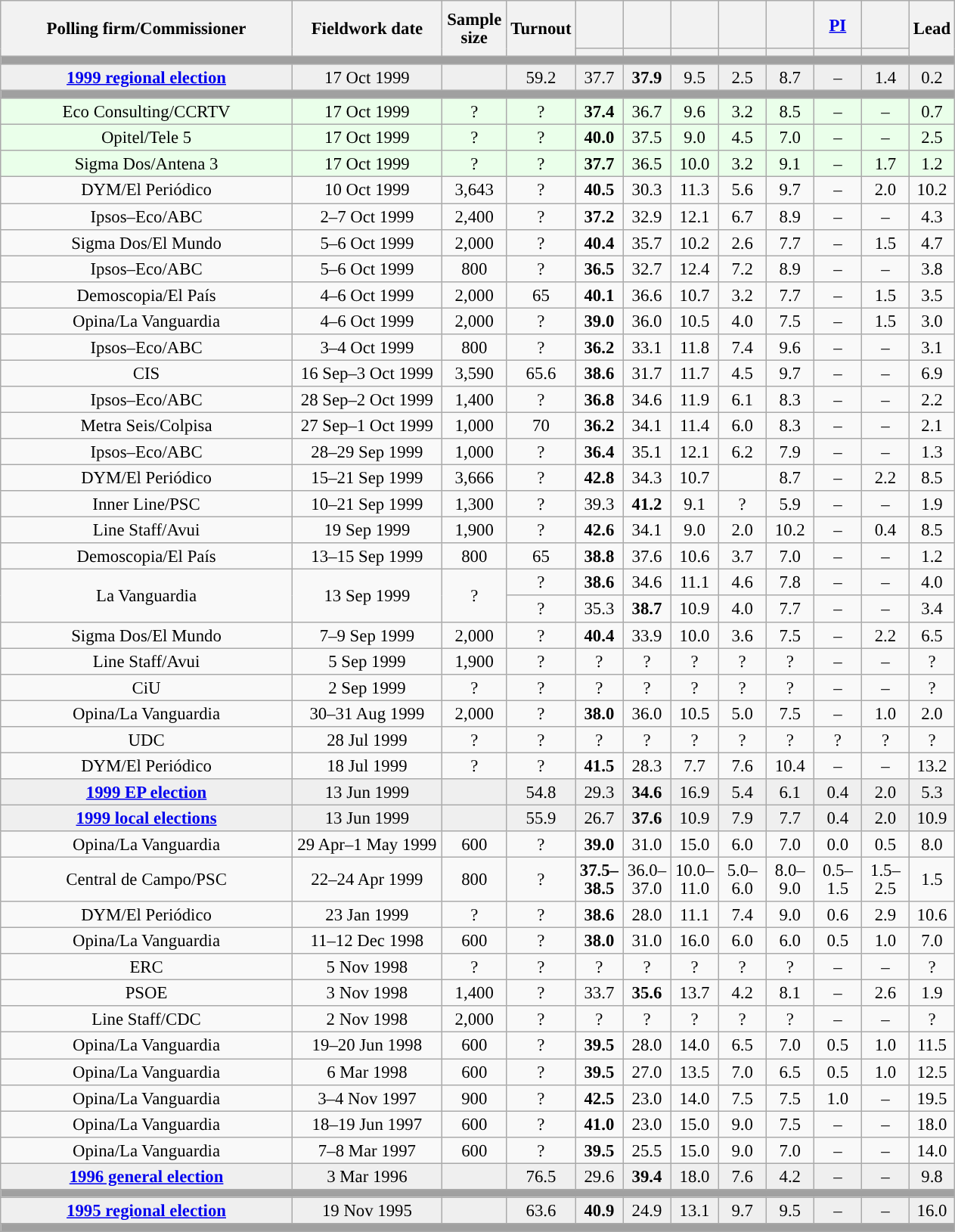<table class="wikitable collapsible collapsed" style="text-align:center; font-size:95%; line-height:16px;">
<tr style="height:42px;">
<th style="width:250px;" rowspan="2">Polling firm/Commissioner</th>
<th style="width:125px;" rowspan="2">Fieldwork date</th>
<th style="width:50px;" rowspan="2">Sample size</th>
<th style="width:45px;" rowspan="2">Turnout</th>
<th style="width:35px;"></th>
<th style="width:35px;"></th>
<th style="width:35px;"></th>
<th style="width:35px;"></th>
<th style="width:35px;"></th>
<th style="width:35px;"><a href='#'>PI</a></th>
<th style="width:35px;"></th>
<th style="width:30px;" rowspan="2">Lead</th>
</tr>
<tr>
<th style="color:inherit;background:"></th>
<th style="color:inherit;background:"></th>
<th style="color:inherit;background:"></th>
<th style="color:inherit;background:"></th>
<th style="color:inherit;background:"></th>
<th style="color:inherit;background:"></th>
<th style="color:inherit;background:"></th>
</tr>
<tr>
<td colspan="12" style="background:#A0A0A0"></td>
</tr>
<tr style="background:#EFEFEF;">
<td><strong><a href='#'>1999 regional election</a></strong></td>
<td>17 Oct 1999</td>
<td></td>
<td>59.2</td>
<td>37.7<br></td>
<td><strong>37.9</strong><br></td>
<td>9.5<br></td>
<td>2.5<br></td>
<td>8.7<br></td>
<td>–</td>
<td>1.4<br></td>
<td style="background:">0.2</td>
</tr>
<tr>
<td colspan="12" style="background:#A0A0A0"></td>
</tr>
<tr style="background:#EAFFEA;">
<td>Eco Consulting/CCRTV</td>
<td>17 Oct 1999</td>
<td>?</td>
<td>?</td>
<td><strong>37.4</strong><br></td>
<td>36.7<br></td>
<td>9.6<br></td>
<td>3.2<br></td>
<td>8.5<br></td>
<td>–</td>
<td>–</td>
<td style="background:">0.7</td>
</tr>
<tr style="background:#EAFFEA;">
<td>Opitel/Tele 5</td>
<td>17 Oct 1999</td>
<td>?</td>
<td>?</td>
<td><strong>40.0</strong><br></td>
<td>37.5<br></td>
<td>9.0<br></td>
<td>4.5<br></td>
<td>7.0<br></td>
<td>–</td>
<td>–</td>
<td style="background:">2.5</td>
</tr>
<tr style="background:#EAFFEA;">
<td>Sigma Dos/Antena 3</td>
<td>17 Oct 1999</td>
<td>?</td>
<td>?</td>
<td><strong>37.7</strong><br></td>
<td>36.5<br></td>
<td>10.0<br></td>
<td>3.2<br></td>
<td>9.1<br></td>
<td>–</td>
<td>1.7<br></td>
<td style="background:">1.2</td>
</tr>
<tr>
<td>DYM/El Periódico</td>
<td>10 Oct 1999</td>
<td>3,643</td>
<td>?</td>
<td><strong>40.5</strong><br></td>
<td>30.3<br></td>
<td>11.3<br></td>
<td>5.6<br></td>
<td>9.7<br></td>
<td>–</td>
<td>2.0<br></td>
<td style="background:">10.2</td>
</tr>
<tr>
<td>Ipsos–Eco/ABC</td>
<td>2–7 Oct 1999</td>
<td>2,400</td>
<td>?</td>
<td><strong>37.2</strong><br></td>
<td>32.9<br></td>
<td>12.1<br></td>
<td>6.7<br></td>
<td>8.9<br></td>
<td>–</td>
<td>–</td>
<td style="background:">4.3</td>
</tr>
<tr>
<td>Sigma Dos/El Mundo</td>
<td>5–6 Oct 1999</td>
<td>2,000</td>
<td>?</td>
<td><strong>40.4</strong><br></td>
<td>35.7<br></td>
<td>10.2<br></td>
<td>2.6<br></td>
<td>7.7<br></td>
<td>–</td>
<td>1.5<br></td>
<td style="background:">4.7</td>
</tr>
<tr>
<td>Ipsos–Eco/ABC</td>
<td>5–6 Oct 1999</td>
<td>800</td>
<td>?</td>
<td><strong>36.5</strong><br></td>
<td>32.7<br></td>
<td>12.4<br></td>
<td>7.2<br></td>
<td>8.9<br></td>
<td>–</td>
<td>–</td>
<td style="background:">3.8</td>
</tr>
<tr>
<td>Demoscopia/El País</td>
<td>4–6 Oct 1999</td>
<td>2,000</td>
<td>65</td>
<td><strong>40.1</strong><br></td>
<td>36.6<br></td>
<td>10.7<br></td>
<td>3.2<br></td>
<td>7.7<br></td>
<td>–</td>
<td>1.5<br></td>
<td style="background:">3.5</td>
</tr>
<tr>
<td>Opina/La Vanguardia</td>
<td>4–6 Oct 1999</td>
<td>2,000</td>
<td>?</td>
<td><strong>39.0</strong><br></td>
<td>36.0<br></td>
<td>10.5<br></td>
<td>4.0<br></td>
<td>7.5<br></td>
<td>–</td>
<td>1.5<br></td>
<td style="background:">3.0</td>
</tr>
<tr>
<td>Ipsos–Eco/ABC</td>
<td>3–4 Oct 1999</td>
<td>800</td>
<td>?</td>
<td><strong>36.2</strong><br></td>
<td>33.1<br></td>
<td>11.8<br></td>
<td>7.4<br></td>
<td>9.6<br></td>
<td>–</td>
<td>–</td>
<td style="background:">3.1</td>
</tr>
<tr>
<td>CIS</td>
<td>16 Sep–3 Oct 1999</td>
<td>3,590</td>
<td>65.6</td>
<td><strong>38.6</strong><br></td>
<td>31.7<br></td>
<td>11.7<br></td>
<td>4.5<br></td>
<td>9.7<br></td>
<td>–</td>
<td>–</td>
<td style="background:">6.9</td>
</tr>
<tr>
<td>Ipsos–Eco/ABC</td>
<td>28 Sep–2 Oct 1999</td>
<td>1,400</td>
<td>?</td>
<td><strong>36.8</strong><br></td>
<td>34.6<br></td>
<td>11.9<br></td>
<td>6.1<br></td>
<td>8.3<br></td>
<td>–</td>
<td>–</td>
<td style="background:">2.2</td>
</tr>
<tr>
<td>Metra Seis/Colpisa</td>
<td>27 Sep–1 Oct 1999</td>
<td>1,000</td>
<td>70</td>
<td><strong>36.2</strong><br></td>
<td>34.1<br></td>
<td>11.4<br></td>
<td>6.0<br></td>
<td>8.3<br></td>
<td>–</td>
<td>–</td>
<td style="background:">2.1</td>
</tr>
<tr>
<td>Ipsos–Eco/ABC</td>
<td>28–29 Sep 1999</td>
<td>1,000</td>
<td>?</td>
<td><strong>36.4</strong><br></td>
<td>35.1<br></td>
<td>12.1<br></td>
<td>6.2<br></td>
<td>7.9<br></td>
<td>–</td>
<td>–</td>
<td style="background:">1.3</td>
</tr>
<tr>
<td>DYM/El Periódico</td>
<td>15–21 Sep 1999</td>
<td>3,666</td>
<td>?</td>
<td><strong>42.8</strong><br></td>
<td>34.3<br></td>
<td>10.7<br></td>
<td></td>
<td>8.7<br></td>
<td>–</td>
<td>2.2<br></td>
<td style="background:">8.5</td>
</tr>
<tr>
<td>Inner Line/PSC</td>
<td>10–21 Sep 1999</td>
<td>1,300</td>
<td>?</td>
<td>39.3<br></td>
<td><strong>41.2</strong><br></td>
<td>9.1<br></td>
<td>?<br></td>
<td>5.9<br></td>
<td>–</td>
<td>–</td>
<td style="background:">1.9</td>
</tr>
<tr>
<td>Line Staff/Avui</td>
<td>19 Sep 1999</td>
<td>1,900</td>
<td>?</td>
<td><strong>42.6</strong><br></td>
<td>34.1<br></td>
<td>9.0<br></td>
<td>2.0<br></td>
<td>10.2<br></td>
<td>–</td>
<td>0.4<br></td>
<td style="background:">8.5</td>
</tr>
<tr>
<td>Demoscopia/El País</td>
<td>13–15 Sep 1999</td>
<td>800</td>
<td>65</td>
<td><strong>38.8</strong><br></td>
<td>37.6<br></td>
<td>10.6<br></td>
<td>3.7<br></td>
<td>7.0<br></td>
<td>–</td>
<td>–</td>
<td style="background:">1.2</td>
</tr>
<tr>
<td rowspan="2">La Vanguardia</td>
<td rowspan="2">13 Sep 1999</td>
<td rowspan="2">?</td>
<td>?</td>
<td><strong>38.6</strong><br></td>
<td>34.6<br></td>
<td>11.1<br></td>
<td>4.6<br></td>
<td>7.8<br></td>
<td>–</td>
<td>–</td>
<td style="background:">4.0</td>
</tr>
<tr>
<td>?</td>
<td>35.3<br></td>
<td><strong>38.7</strong><br></td>
<td>10.9<br></td>
<td>4.0<br></td>
<td>7.7<br></td>
<td>–</td>
<td>–</td>
<td style="background:">3.4</td>
</tr>
<tr>
<td>Sigma Dos/El Mundo</td>
<td>7–9 Sep 1999</td>
<td>2,000</td>
<td>?</td>
<td><strong>40.4</strong><br></td>
<td>33.9<br></td>
<td>10.0<br></td>
<td>3.6<br></td>
<td>7.5<br></td>
<td>–</td>
<td>2.2<br></td>
<td style="background:">6.5</td>
</tr>
<tr>
<td>Line Staff/Avui</td>
<td>5 Sep 1999</td>
<td>1,900</td>
<td>?</td>
<td>?<br></td>
<td>?<br></td>
<td>?<br></td>
<td>?<br></td>
<td>?<br></td>
<td>–</td>
<td>–</td>
<td style="background:">?</td>
</tr>
<tr>
<td>CiU</td>
<td>2 Sep 1999</td>
<td>?</td>
<td>?</td>
<td>?<br></td>
<td>?<br></td>
<td>?<br></td>
<td>?<br></td>
<td>?<br></td>
<td>–</td>
<td>–</td>
<td style="background:">?</td>
</tr>
<tr>
<td>Opina/La Vanguardia</td>
<td>30–31 Aug 1999</td>
<td>2,000</td>
<td>?</td>
<td><strong>38.0</strong><br></td>
<td>36.0<br></td>
<td>10.5<br></td>
<td>5.0<br></td>
<td>7.5<br></td>
<td>–</td>
<td>1.0<br></td>
<td style="background:">2.0</td>
</tr>
<tr>
<td>UDC</td>
<td>28 Jul 1999</td>
<td>?</td>
<td>?</td>
<td>?<br></td>
<td>?<br></td>
<td>?<br></td>
<td>?<br></td>
<td>?<br></td>
<td>?<br></td>
<td>?<br></td>
<td style="background:">?</td>
</tr>
<tr>
<td>DYM/El Periódico</td>
<td>18 Jul 1999</td>
<td>?</td>
<td>?</td>
<td><strong>41.5</strong></td>
<td>28.3</td>
<td>7.7</td>
<td>7.6</td>
<td>10.4</td>
<td>–</td>
<td>–</td>
<td style="background:">13.2</td>
</tr>
<tr style="background:#EFEFEF;">
<td><strong><a href='#'>1999 EP election</a></strong></td>
<td>13 Jun 1999</td>
<td></td>
<td>54.8</td>
<td>29.3<br></td>
<td><strong>34.6</strong><br></td>
<td>16.9<br></td>
<td>5.4<br></td>
<td>6.1<br></td>
<td>0.4<br></td>
<td>2.0<br></td>
<td style="background:">5.3</td>
</tr>
<tr style="background:#EFEFEF;">
<td><strong><a href='#'>1999 local elections</a></strong></td>
<td>13 Jun 1999</td>
<td></td>
<td>55.9</td>
<td>26.7</td>
<td><strong>37.6</strong></td>
<td>10.9</td>
<td>7.9</td>
<td>7.7</td>
<td>0.4</td>
<td>2.0</td>
<td style="background:">10.9</td>
</tr>
<tr>
<td>Opina/La Vanguardia</td>
<td>29 Apr–1 May 1999</td>
<td>600</td>
<td>?</td>
<td><strong>39.0</strong><br></td>
<td>31.0<br></td>
<td>15.0<br></td>
<td>6.0<br></td>
<td>7.0<br></td>
<td>0.0<br></td>
<td>0.5<br></td>
<td style="background:">8.0</td>
</tr>
<tr>
<td>Central de Campo/PSC</td>
<td>22–24 Apr 1999</td>
<td>800</td>
<td>?</td>
<td><strong>37.5–<br>38.5</strong></td>
<td>36.0–<br>37.0</td>
<td>10.0–<br>11.0</td>
<td>5.0–<br>6.0</td>
<td>8.0–<br>9.0</td>
<td>0.5–<br>1.5</td>
<td>1.5–<br>2.5</td>
<td style="background:">1.5</td>
</tr>
<tr>
<td>DYM/El Periódico</td>
<td>23 Jan 1999</td>
<td>?</td>
<td>?</td>
<td><strong>38.6</strong></td>
<td>28.0</td>
<td>11.1</td>
<td>7.4</td>
<td>9.0</td>
<td>0.6</td>
<td>2.9</td>
<td style="background:">10.6</td>
</tr>
<tr>
<td>Opina/La Vanguardia</td>
<td>11–12 Dec 1998</td>
<td>600</td>
<td>?</td>
<td><strong>38.0</strong><br></td>
<td>31.0<br></td>
<td>16.0<br></td>
<td>6.0<br></td>
<td>6.0<br></td>
<td>0.5<br></td>
<td>1.0<br></td>
<td style="background:">7.0</td>
</tr>
<tr>
<td>ERC</td>
<td>5 Nov 1998</td>
<td>?</td>
<td>?</td>
<td>?<br></td>
<td>?<br></td>
<td>?<br></td>
<td>?<br></td>
<td>?<br></td>
<td>–</td>
<td>–</td>
<td style="background:">?</td>
</tr>
<tr>
<td>PSOE</td>
<td>3 Nov 1998</td>
<td>1,400</td>
<td>?</td>
<td>33.7</td>
<td><strong>35.6</strong></td>
<td>13.7</td>
<td>4.2</td>
<td>8.1</td>
<td>–</td>
<td>2.6</td>
<td style="background:">1.9</td>
</tr>
<tr>
<td>Line Staff/CDC</td>
<td>2 Nov 1998</td>
<td>2,000</td>
<td>?</td>
<td>?<br></td>
<td>?<br></td>
<td>?<br></td>
<td>?<br></td>
<td>?<br></td>
<td>–</td>
<td>–</td>
<td style="background:">?</td>
</tr>
<tr>
<td>Opina/La Vanguardia</td>
<td>19–20 Jun 1998</td>
<td>600</td>
<td>?</td>
<td><strong>39.5</strong><br></td>
<td>28.0<br></td>
<td>14.0<br></td>
<td>6.5<br></td>
<td>7.0<br></td>
<td>0.5<br></td>
<td>1.0<br></td>
<td style="background:">11.5</td>
</tr>
<tr>
<td>Opina/La Vanguardia</td>
<td>6 Mar 1998</td>
<td>600</td>
<td>?</td>
<td><strong>39.5</strong><br></td>
<td>27.0<br></td>
<td>13.5<br></td>
<td>7.0<br></td>
<td>6.5<br></td>
<td>0.5<br></td>
<td>1.0<br></td>
<td style="background:">12.5</td>
</tr>
<tr>
<td>Opina/La Vanguardia</td>
<td>3–4 Nov 1997</td>
<td>900</td>
<td>?</td>
<td><strong>42.5</strong><br></td>
<td>23.0<br></td>
<td>14.0<br></td>
<td>7.5<br></td>
<td>7.5<br></td>
<td>1.0<br></td>
<td>–</td>
<td style="background:">19.5</td>
</tr>
<tr>
<td>Opina/La Vanguardia</td>
<td>18–19 Jun 1997</td>
<td>600</td>
<td>?</td>
<td><strong>41.0</strong></td>
<td>23.0</td>
<td>15.0</td>
<td>9.0</td>
<td>7.5</td>
<td>–</td>
<td>–</td>
<td style="background:">18.0</td>
</tr>
<tr>
<td>Opina/La Vanguardia</td>
<td>7–8 Mar 1997</td>
<td>600</td>
<td>?</td>
<td><strong>39.5</strong></td>
<td>25.5</td>
<td>15.0</td>
<td>9.0</td>
<td>7.0</td>
<td>–</td>
<td>–</td>
<td style="background:">14.0</td>
</tr>
<tr style="background:#EFEFEF;">
<td><strong><a href='#'>1996 general election</a></strong></td>
<td>3 Mar 1996</td>
<td></td>
<td>76.5</td>
<td>29.6<br></td>
<td><strong>39.4</strong><br></td>
<td>18.0<br></td>
<td>7.6<br></td>
<td>4.2<br></td>
<td>–</td>
<td>–</td>
<td style="background:">9.8</td>
</tr>
<tr>
<td colspan="12" style="background:#A0A0A0"></td>
</tr>
<tr style="background:#EFEFEF;">
<td><strong><a href='#'>1995 regional election</a></strong></td>
<td>19 Nov 1995</td>
<td></td>
<td>63.6</td>
<td><strong>40.9</strong><br></td>
<td>24.9<br></td>
<td>13.1<br></td>
<td>9.7<br></td>
<td>9.5<br></td>
<td>–</td>
<td>–</td>
<td style="background:">16.0</td>
</tr>
<tr>
<td colspan="12" style="background:#A0A0A0"></td>
</tr>
</table>
